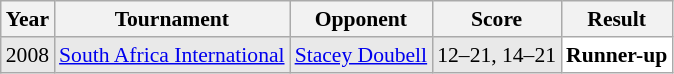<table class="sortable wikitable" style="font-size: 90%;">
<tr>
<th>Year</th>
<th>Tournament</th>
<th>Opponent</th>
<th>Score</th>
<th>Result</th>
</tr>
<tr style="background:#E9E9E9">
<td align="center">2008</td>
<td align="left"><a href='#'>South Africa International</a></td>
<td align="left"> <a href='#'>Stacey Doubell</a></td>
<td align="left">12–21, 14–21</td>
<td style="text-align:left; background:white"> <strong>Runner-up</strong></td>
</tr>
</table>
